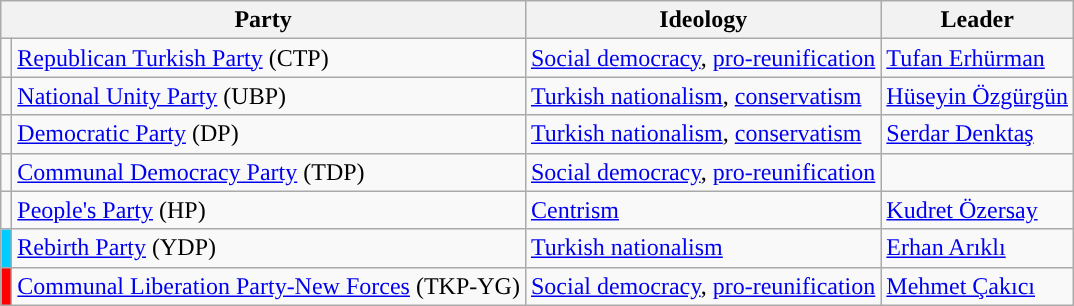<table class=wikitable style=text-align:left>
<tr>
<th colspan=2>Party</th>
<th>Ideology</th>
<th>Leader</th>
</tr>
<tr>
<td></td>
<td><a href='#'>Republican Turkish Party</a> (CTP)</td>
<td><a href='#'>Social democracy</a>, <a href='#'>pro-reunification</a></td>
<td><a href='#'>Tufan Erhürman</a></td>
</tr>
<tr>
<td></td>
<td><a href='#'>National Unity Party</a> (UBP)</td>
<td><a href='#'>Turkish nationalism</a>, <a href='#'>conservatism</a></td>
<td><a href='#'>Hüseyin Özgürgün</a></td>
</tr>
<tr>
<td></td>
<td><a href='#'>Democratic Party</a> (DP)</td>
<td><a href='#'>Turkish nationalism</a>, <a href='#'>conservatism</a></td>
<td><a href='#'>Serdar Denktaş</a></td>
</tr>
<tr>
<td></td>
<td><a href='#'>Communal Democracy Party</a> (TDP)</td>
<td><a href='#'>Social democracy</a>, <a href='#'>pro-reunification</a></td>
<td></td>
</tr>
<tr>
<td bgcolor= ></td>
<td><a href='#'>People's Party</a> (HP)</td>
<td><a href='#'>Centrism</a></td>
<td><a href='#'>Kudret Özersay</a></td>
</tr>
<tr>
<td bgcolor=#00CCFF></td>
<td><a href='#'>Rebirth Party</a> (YDP)</td>
<td><a href='#'>Turkish nationalism</a></td>
<td><a href='#'>Erhan Arıklı</a></td>
</tr>
<tr>
<td bgcolor=red></td>
<td><a href='#'>Communal Liberation Party-New Forces</a> (TKP-YG)</td>
<td><a href='#'>Social democracy</a>, <a href='#'>pro-reunification</a></td>
<td><a href='#'>Mehmet Çakıcı</a></td>
</tr>
</table>
